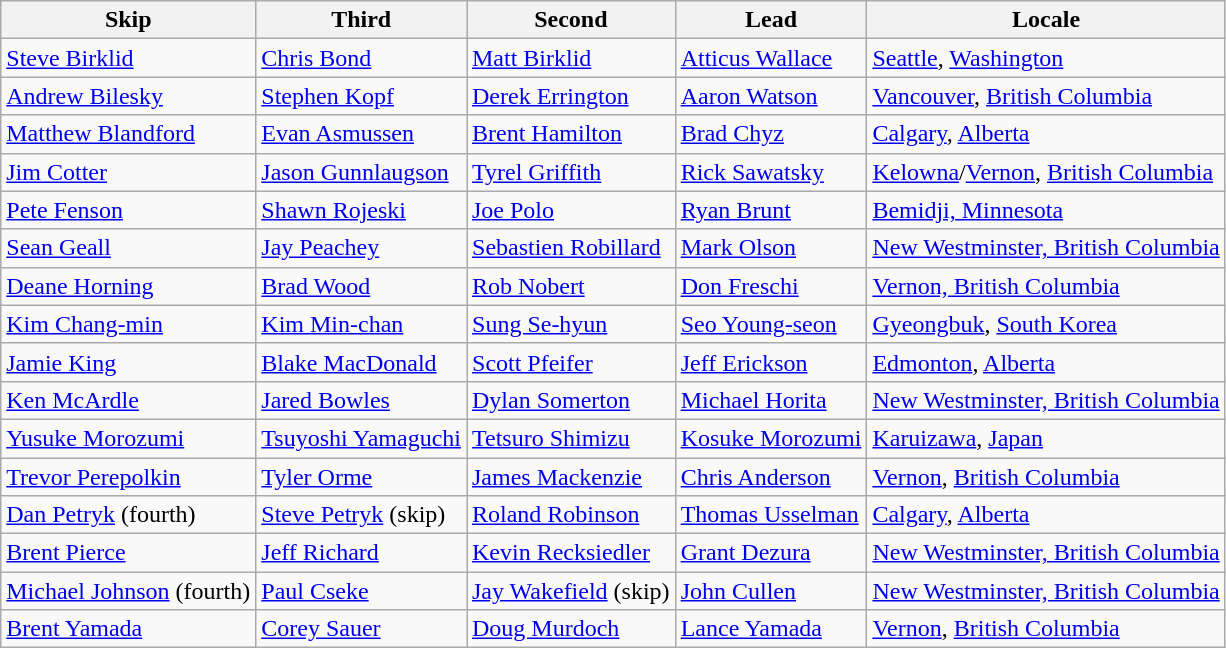<table class=wikitable>
<tr>
<th>Skip</th>
<th>Third</th>
<th>Second</th>
<th>Lead</th>
<th>Locale</th>
</tr>
<tr>
<td><a href='#'>Steve Birklid</a></td>
<td><a href='#'>Chris Bond</a></td>
<td><a href='#'>Matt Birklid</a></td>
<td><a href='#'>Atticus Wallace</a></td>
<td> <a href='#'>Seattle</a>, <a href='#'>Washington</a></td>
</tr>
<tr>
<td><a href='#'>Andrew Bilesky</a></td>
<td><a href='#'>Stephen Kopf</a></td>
<td><a href='#'>Derek Errington</a></td>
<td><a href='#'>Aaron Watson</a></td>
<td> <a href='#'>Vancouver</a>, <a href='#'>British Columbia</a></td>
</tr>
<tr>
<td><a href='#'>Matthew Blandford</a></td>
<td><a href='#'>Evan Asmussen</a></td>
<td><a href='#'>Brent Hamilton</a></td>
<td><a href='#'>Brad Chyz</a></td>
<td> <a href='#'>Calgary</a>, <a href='#'>Alberta</a></td>
</tr>
<tr>
<td><a href='#'>Jim Cotter</a></td>
<td><a href='#'>Jason Gunnlaugson</a></td>
<td><a href='#'>Tyrel Griffith</a></td>
<td><a href='#'>Rick Sawatsky</a></td>
<td> <a href='#'>Kelowna</a>/<a href='#'>Vernon</a>, <a href='#'>British Columbia</a></td>
</tr>
<tr>
<td><a href='#'>Pete Fenson</a></td>
<td><a href='#'>Shawn Rojeski</a></td>
<td><a href='#'>Joe Polo</a></td>
<td><a href='#'>Ryan Brunt</a></td>
<td> <a href='#'>Bemidji, Minnesota</a></td>
</tr>
<tr>
<td><a href='#'>Sean Geall</a></td>
<td><a href='#'>Jay Peachey</a></td>
<td><a href='#'>Sebastien Robillard</a></td>
<td><a href='#'>Mark Olson</a></td>
<td> <a href='#'>New Westminster, British Columbia</a></td>
</tr>
<tr>
<td><a href='#'>Deane Horning</a></td>
<td><a href='#'>Brad Wood</a></td>
<td><a href='#'>Rob Nobert</a></td>
<td><a href='#'>Don Freschi</a></td>
<td> <a href='#'>Vernon, British Columbia</a></td>
</tr>
<tr>
<td><a href='#'>Kim Chang-min</a></td>
<td><a href='#'>Kim Min-chan</a></td>
<td><a href='#'>Sung Se-hyun</a></td>
<td><a href='#'>Seo Young-seon</a></td>
<td> <a href='#'>Gyeongbuk</a>, <a href='#'>South Korea</a></td>
</tr>
<tr>
<td><a href='#'>Jamie King</a></td>
<td><a href='#'>Blake MacDonald</a></td>
<td><a href='#'>Scott Pfeifer</a></td>
<td><a href='#'>Jeff Erickson</a></td>
<td> <a href='#'>Edmonton</a>, <a href='#'>Alberta</a></td>
</tr>
<tr>
<td><a href='#'>Ken McArdle</a></td>
<td><a href='#'>Jared Bowles</a></td>
<td><a href='#'>Dylan Somerton</a></td>
<td><a href='#'>Michael Horita</a></td>
<td> <a href='#'>New Westminster, British Columbia</a></td>
</tr>
<tr>
<td><a href='#'>Yusuke Morozumi</a></td>
<td><a href='#'>Tsuyoshi Yamaguchi</a></td>
<td><a href='#'>Tetsuro Shimizu</a></td>
<td><a href='#'>Kosuke Morozumi</a></td>
<td> <a href='#'>Karuizawa</a>, <a href='#'>Japan</a></td>
</tr>
<tr>
<td><a href='#'>Trevor Perepolkin</a></td>
<td><a href='#'>Tyler Orme</a></td>
<td><a href='#'>James Mackenzie</a></td>
<td><a href='#'>Chris Anderson</a></td>
<td> <a href='#'>Vernon</a>, <a href='#'>British Columbia</a></td>
</tr>
<tr>
<td><a href='#'>Dan Petryk</a> (fourth)</td>
<td><a href='#'>Steve Petryk</a> (skip)</td>
<td><a href='#'>Roland Robinson</a></td>
<td><a href='#'>Thomas Usselman</a></td>
<td> <a href='#'>Calgary</a>, <a href='#'>Alberta</a></td>
</tr>
<tr>
<td><a href='#'>Brent Pierce</a></td>
<td><a href='#'>Jeff Richard</a></td>
<td><a href='#'>Kevin Recksiedler</a></td>
<td><a href='#'>Grant Dezura</a></td>
<td> <a href='#'>New Westminster, British Columbia</a></td>
</tr>
<tr>
<td><a href='#'>Michael Johnson</a> (fourth)</td>
<td><a href='#'>Paul Cseke</a></td>
<td><a href='#'>Jay Wakefield</a> (skip)</td>
<td><a href='#'>John Cullen</a></td>
<td> <a href='#'>New Westminster, British Columbia</a></td>
</tr>
<tr>
<td><a href='#'>Brent Yamada</a></td>
<td><a href='#'>Corey Sauer</a></td>
<td><a href='#'>Doug Murdoch</a></td>
<td><a href='#'>Lance Yamada</a></td>
<td> <a href='#'>Vernon</a>, <a href='#'>British Columbia</a></td>
</tr>
</table>
